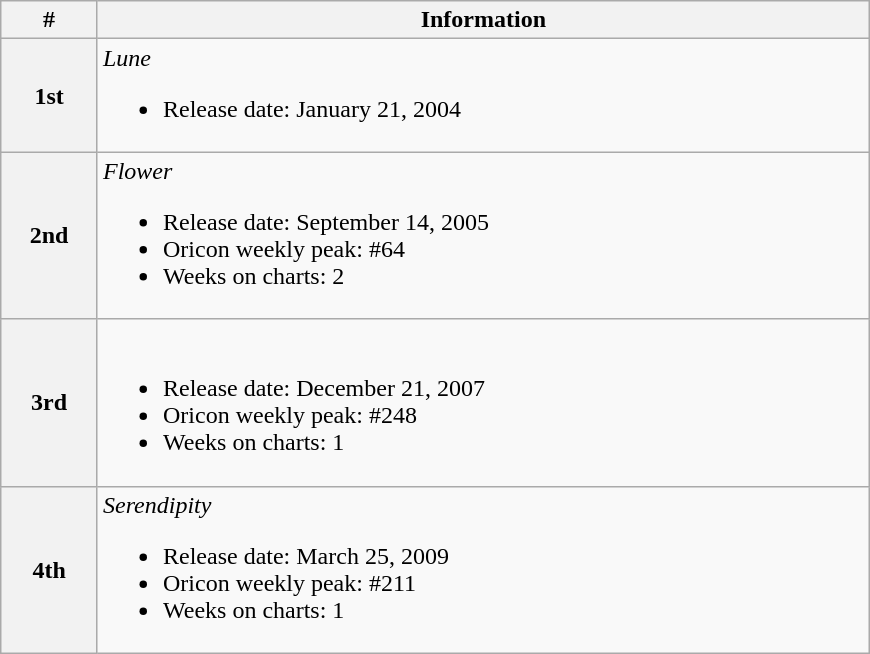<table class="wikitable" width="580px">
<tr>
<th align="left">#</th>
<th align="left">Information</th>
</tr>
<tr>
<th align="left">1st</th>
<td align="left"><em>Lune</em><br><ul><li>Release date: January 21, 2004</li></ul></td>
</tr>
<tr>
<th align="left">2nd</th>
<td align="left"><em>Flower</em><br><ul><li>Release date: September 14, 2005</li><li>Oricon weekly peak: #64</li><li>Weeks on charts: 2</li></ul></td>
</tr>
<tr>
<th align="left">3rd</th>
<td align="left"><br><ul><li>Release date: December 21, 2007</li><li>Oricon weekly peak: #248</li><li>Weeks on charts: 1</li></ul></td>
</tr>
<tr>
<th align="left">4th</th>
<td align="left"><em>Serendipity</em><br><ul><li>Release date: March 25, 2009</li><li>Oricon weekly peak: #211</li><li>Weeks on charts: 1</li></ul></td>
</tr>
</table>
